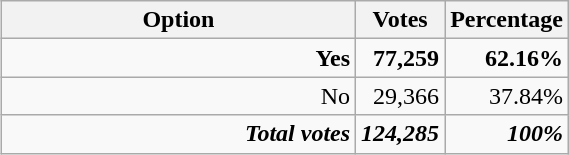<table class="wikitable" style="text-align:right; margin:5px; width: 30%">
<tr>
<th style="width:80%;">Option</th>
<th style="width:10%;">Votes</th>
<th style="width:10%;">Percentage</th>
</tr>
<tr>
<td><strong>Yes</strong></td>
<td><strong>77,259</strong></td>
<td><strong>62.16%</strong></td>
</tr>
<tr>
<td>No</td>
<td>29,366</td>
<td>37.84%</td>
</tr>
<tr>
<td><strong><em>Total votes</em></strong></td>
<td><strong><em>124,285</em></strong></td>
<td><strong><em>100%</em></strong></td>
</tr>
</table>
